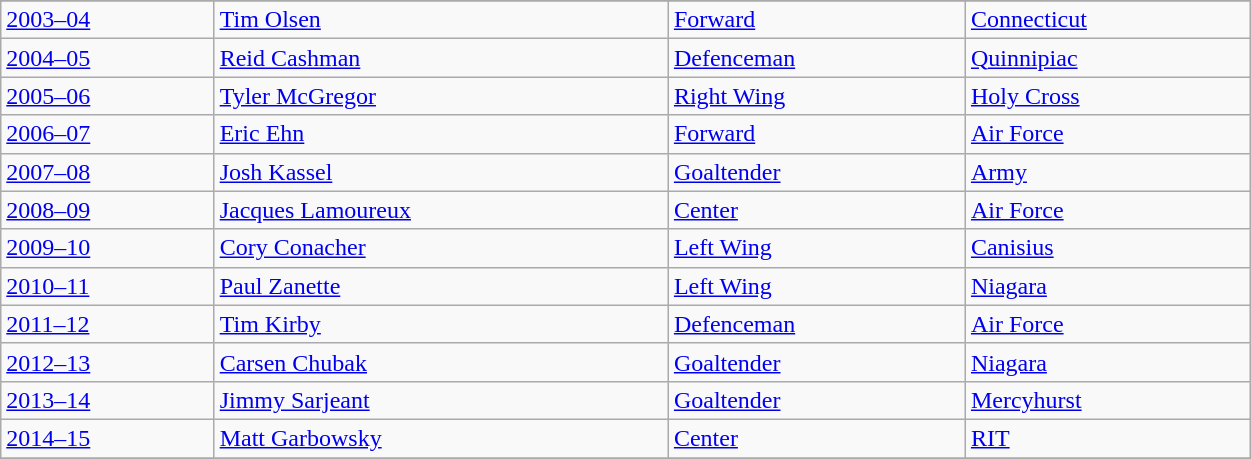<table class="wikitable sortable"; width=66%>
<tr>
</tr>
<tr>
<td><a href='#'>2003–04</a></td>
<td><a href='#'>Tim Olsen</a></td>
<td><a href='#'>Forward</a></td>
<td><a href='#'>Connecticut</a></td>
</tr>
<tr>
<td><a href='#'>2004–05</a></td>
<td><a href='#'>Reid Cashman</a></td>
<td><a href='#'>Defenceman</a></td>
<td><a href='#'>Quinnipiac</a></td>
</tr>
<tr>
<td><a href='#'>2005–06</a></td>
<td><a href='#'>Tyler McGregor</a></td>
<td><a href='#'>Right Wing</a></td>
<td><a href='#'>Holy Cross</a></td>
</tr>
<tr>
<td><a href='#'>2006–07</a></td>
<td><a href='#'>Eric Ehn</a></td>
<td><a href='#'>Forward</a></td>
<td><a href='#'>Air Force</a></td>
</tr>
<tr>
<td><a href='#'>2007–08</a></td>
<td><a href='#'>Josh Kassel</a></td>
<td><a href='#'>Goaltender</a></td>
<td><a href='#'>Army</a></td>
</tr>
<tr>
<td><a href='#'>2008–09</a></td>
<td><a href='#'>Jacques Lamoureux</a></td>
<td><a href='#'>Center</a></td>
<td><a href='#'>Air Force</a></td>
</tr>
<tr>
<td><a href='#'>2009–10</a></td>
<td><a href='#'>Cory Conacher</a></td>
<td><a href='#'>Left Wing</a></td>
<td><a href='#'>Canisius</a></td>
</tr>
<tr>
<td><a href='#'>2010–11</a></td>
<td><a href='#'>Paul Zanette</a></td>
<td><a href='#'>Left Wing</a></td>
<td><a href='#'>Niagara</a></td>
</tr>
<tr>
<td><a href='#'>2011–12</a></td>
<td><a href='#'>Tim Kirby</a></td>
<td><a href='#'>Defenceman</a></td>
<td><a href='#'>Air Force</a></td>
</tr>
<tr>
<td><a href='#'>2012–13</a></td>
<td><a href='#'>Carsen Chubak</a></td>
<td><a href='#'>Goaltender</a></td>
<td><a href='#'>Niagara</a></td>
</tr>
<tr>
<td><a href='#'>2013–14</a></td>
<td><a href='#'>Jimmy Sarjeant</a></td>
<td><a href='#'>Goaltender</a></td>
<td><a href='#'>Mercyhurst</a></td>
</tr>
<tr>
<td><a href='#'>2014–15</a></td>
<td><a href='#'>Matt Garbowsky</a></td>
<td><a href='#'>Center</a></td>
<td><a href='#'>RIT</a></td>
</tr>
<tr>
</tr>
</table>
